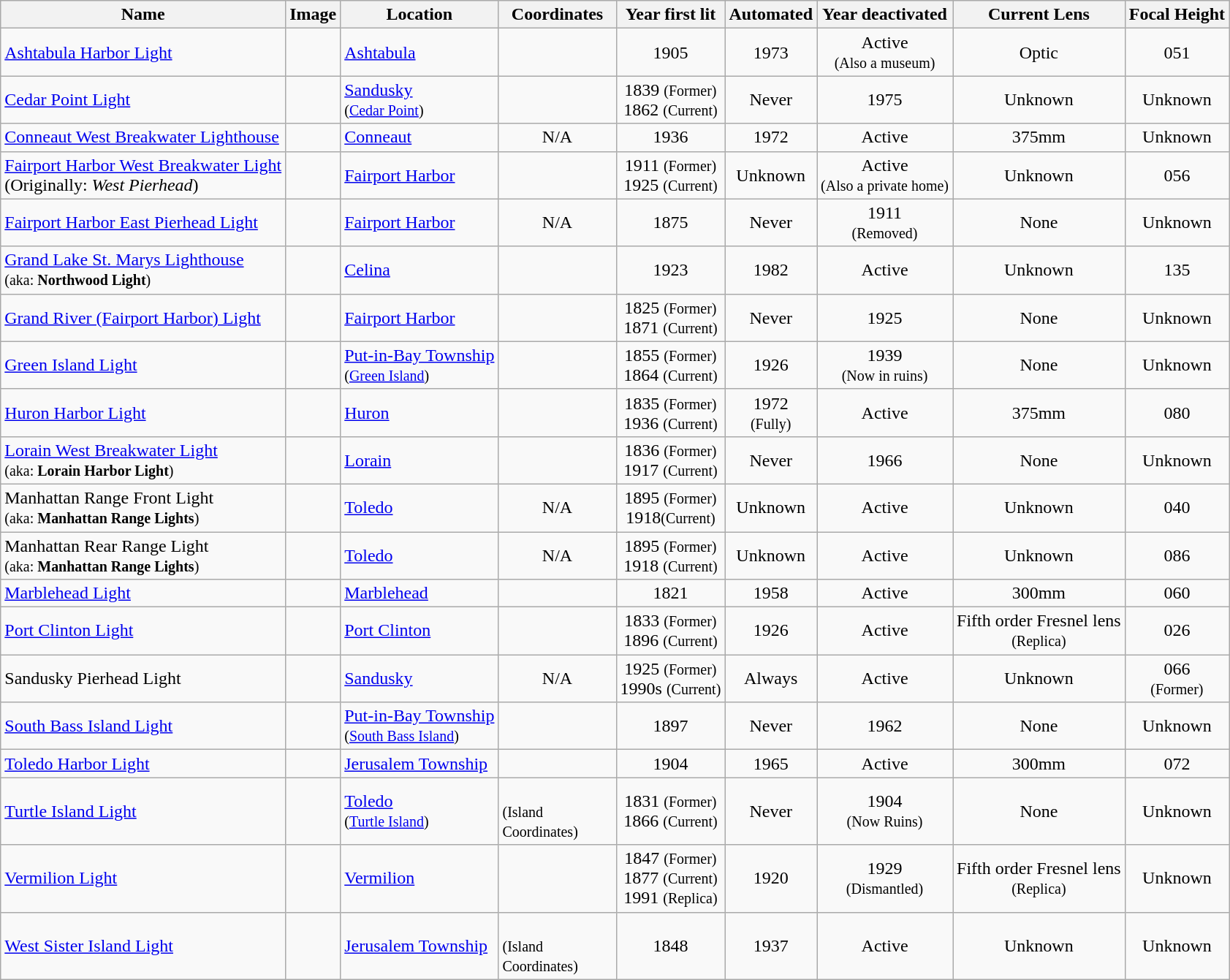<table class="wikitable sortable">
<tr>
<th>Name</th>
<th scope="col" class="unsortable">Image</th>
<th>Location</th>
<th width="100">Coordinates</th>
<th>Year first lit</th>
<th>Automated</th>
<th>Year deactivated</th>
<th>Current Lens</th>
<th>Focal Height</th>
</tr>
<tr>
<td><a href='#'>Ashtabula Harbor Light</a></td>
<td></td>
<td><a href='#'>Ashtabula</a></td>
<td></td>
<td style="text-align: center;">1905</td>
<td style="text-align: center;">1973</td>
<td style="text-align: center;">Active<br><small>(Also a museum)</small></td>
<td style="text-align: center;">Optic</td>
<td style="text-align: center;"><span>051</span> </td>
</tr>
<tr>
<td><a href='#'>Cedar Point Light</a></td>
<td></td>
<td><a href='#'>Sandusky</a><br><small>(<a href='#'>Cedar Point</a>)</small></td>
<td></td>
<td style="text-align: center;">1839 <small>(Former)</small><br> 1862 <small>(Current)</small></td>
<td style="text-align: center;">Never</td>
<td style="text-align: center;">1975</td>
<td style="text-align: center;">Unknown</td>
<td style="text-align: center;">Unknown</td>
</tr>
<tr>
<td><a href='#'>Conneaut West Breakwater Lighthouse</a></td>
<td></td>
<td><a href='#'>Conneaut</a></td>
<td style="text-align: center;">N/A</td>
<td style="text-align: center;">1936</td>
<td style="text-align: center;">1972</td>
<td style="text-align: center;">Active</td>
<td style="text-align: center;">375mm</td>
<td style="text-align: center;">Unknown</td>
</tr>
<tr>
<td><a href='#'>Fairport Harbor West Breakwater Light</a><br>(Originally: <em>West Pierhead</em>)</td>
<td></td>
<td><a href='#'>Fairport Harbor</a></td>
<td></td>
<td style="text-align: center;">1911 <small>(Former)</small><br> 1925 <small>(Current)</small></td>
<td style="text-align: center;">Unknown</td>
<td style="text-align: center;">Active<br><small>(Also a private home)</small></td>
<td style="text-align: center;">Unknown</td>
<td style="text-align: center;"><span>056</span> </td>
</tr>
<tr>
<td><a href='#'>Fairport Harbor East Pierhead Light</a></td>
<td></td>
<td><a href='#'>Fairport Harbor</a></td>
<td style="text-align: center;">N/A</td>
<td style="text-align: center;">1875</td>
<td style="text-align: center;">Never</td>
<td style="text-align: center;">1911<br><small>(Removed)</small></td>
<td style="text-align: center;">None</td>
<td style="text-align: center;">Unknown</td>
</tr>
<tr>
<td><a href='#'>Grand Lake St. Marys Lighthouse</a><br><small>(aka: <strong>Northwood Light</strong>)</small></td>
<td></td>
<td><a href='#'>Celina</a></td>
<td></td>
<td style="text-align: center;">1923</td>
<td style="text-align: center;">1982</td>
<td style="text-align: center;">Active</td>
<td style="text-align: center;">Unknown</td>
<td style="text-align: center;"><span>135</span> </td>
</tr>
<tr>
<td><a href='#'>Grand River (Fairport Harbor) Light</a></td>
<td></td>
<td><a href='#'>Fairport Harbor</a></td>
<td></td>
<td style="text-align: center;">1825 <small>(Former)</small><br> 1871 <small>(Current)</small></td>
<td style="text-align: center;">Never</td>
<td style="text-align: center;">1925</td>
<td style="text-align: center;">None</td>
<td style="text-align: center;">Unknown</td>
</tr>
<tr>
<td><a href='#'>Green Island Light</a></td>
<td></td>
<td><a href='#'>Put-in-Bay Township</a><br><small>(<a href='#'>Green Island</a>)</small></td>
<td></td>
<td style="text-align: center;">1855 <small>(Former)</small><br> 1864 <small>(Current)</small></td>
<td style="text-align: center;">1926</td>
<td style="text-align: center;">1939<br><small>(Now in ruins)</small></td>
<td style="text-align: center;">None</td>
<td style="text-align: center;">Unknown</td>
</tr>
<tr>
<td><a href='#'>Huron Harbor Light</a></td>
<td></td>
<td><a href='#'>Huron</a></td>
<td></td>
<td style="text-align: center;">1835 <small>(Former)</small><br> 1936 <small>(Current)</small></td>
<td style="text-align: center;">1972<br><small>(Fully)</small></td>
<td style="text-align: center;">Active</td>
<td style="text-align: center;">375mm</td>
<td style="text-align: center;"><span>080</span> </td>
</tr>
<tr>
<td><a href='#'>Lorain West Breakwater Light</a><br><small>(aka: <strong>Lorain Harbor Light</strong>)</small></td>
<td></td>
<td><a href='#'>Lorain</a></td>
<td></td>
<td style="text-align: center;">1836 <small>(Former)</small><br> 1917 <small>(Current)</small></td>
<td style="text-align: center;">Never</td>
<td style="text-align: center;">1966</td>
<td style="text-align: center;">None</td>
<td style="text-align: center;">Unknown</td>
</tr>
<tr>
<td>Manhattan Range Front Light<br><small>(aka: <strong>Manhattan Range Lights</strong>)</small></td>
<td></td>
<td><a href='#'>Toledo</a></td>
<td style="text-align: center;">N/A</td>
<td style="text-align: center;">1895 <small>(Former)</small><br> 1918<small>(Current)</small></td>
<td style="text-align: center;">Unknown</td>
<td style="text-align: center;">Active</td>
<td style="text-align: center;">Unknown</td>
<td style="text-align: center;"><span>040</span> </td>
</tr>
<tr>
<td>Manhattan Rear Range Light<br><small>(aka: <strong>Manhattan Range Lights</strong>)</small></td>
<td></td>
<td><a href='#'>Toledo</a></td>
<td style="text-align: center;">N/A</td>
<td style="text-align: center;">1895 <small>(Former)</small><br> 1918 <small>(Current)</small></td>
<td style="text-align: center;">Unknown</td>
<td style="text-align: center;">Active</td>
<td style="text-align: center;">Unknown</td>
<td style="text-align: center;"><span>086</span> </td>
</tr>
<tr>
<td><a href='#'>Marblehead Light</a></td>
<td></td>
<td><a href='#'>Marblehead</a></td>
<td></td>
<td style="text-align: center;">1821</td>
<td style="text-align: center;">1958</td>
<td style="text-align: center;">Active</td>
<td style="text-align: center;">300mm</td>
<td style="text-align: center;"><span>060</span> </td>
</tr>
<tr>
<td><a href='#'>Port Clinton Light</a></td>
<td></td>
<td><a href='#'>Port Clinton</a></td>
<td></td>
<td style="text-align: center;">1833 <small>(Former)</small><br> 1896 <small>(Current)</small></td>
<td style="text-align: center;">1926</td>
<td style="text-align: center;">Active</td>
<td style="text-align: center;">Fifth order Fresnel lens<br><small>(Replica)</small></td>
<td style="text-align: center;"><span>026</span> </td>
</tr>
<tr>
<td>Sandusky Pierhead Light</td>
<td></td>
<td><a href='#'>Sandusky</a></td>
<td style="text-align: center;">N/A</td>
<td style="text-align: center;">1925 <small>(Former)</small><br> 1990s <small>(Current)</small></td>
<td style="text-align: center;">Always</td>
<td style="text-align: center;">Active</td>
<td style="text-align: center;">Unknown</td>
<td style="text-align: center;"><span>066</span> <br><small>(Former)</small></td>
</tr>
<tr>
<td><a href='#'>South Bass Island Light</a></td>
<td></td>
<td><a href='#'>Put-in-Bay Township</a><br><small>(<a href='#'>South Bass Island</a>)</small></td>
<td></td>
<td style="text-align: center;">1897</td>
<td style="text-align: center;">Never</td>
<td style="text-align: center;">1962</td>
<td style="text-align: center;">None</td>
<td style="text-align: center;">Unknown</td>
</tr>
<tr>
<td><a href='#'>Toledo Harbor Light</a></td>
<td></td>
<td><a href='#'>Jerusalem Township</a></td>
<td></td>
<td style="text-align: center;">1904</td>
<td style="text-align: center;">1965</td>
<td style="text-align: center;">Active</td>
<td style="text-align: center;">300mm</td>
<td style="text-align: center;"><span>072</span> </td>
</tr>
<tr>
<td><a href='#'>Turtle Island Light</a></td>
<td></td>
<td><a href='#'>Toledo</a><br><small>(<a href='#'>Turtle Island</a>)</small></td>
<td><br><small>(Island Coordinates)</small></td>
<td style="text-align: center;">1831 <small>(Former)</small><br> 1866 <small>(Current)</small></td>
<td style="text-align: center;">Never</td>
<td style="text-align: center;">1904<br><small>(Now Ruins)</small></td>
<td style="text-align: center;">None</td>
<td style="text-align: center;">Unknown</td>
</tr>
<tr>
<td><a href='#'>Vermilion Light</a></td>
<td></td>
<td><a href='#'>Vermilion</a></td>
<td></td>
<td style="text-align: center;">1847 <small>(Former)</small><br> 1877 <small>(Current)</small><br> 1991 <small>(Replica)</small></td>
<td style="text-align: center;">1920</td>
<td style="text-align: center;">1929<br><small>(Dismantled)</small></td>
<td style="text-align: center;">Fifth order Fresnel lens<br><small>(Replica)</small></td>
<td style="text-align: center;">Unknown</td>
</tr>
<tr>
<td><a href='#'>West Sister Island Light</a></td>
<td></td>
<td><a href='#'>Jerusalem Township</a></td>
<td><br><small>(Island Coordinates)</small></td>
<td style="text-align: center;">1848</td>
<td style="text-align: center;">1937</td>
<td style="text-align: center;">Active</td>
<td style="text-align: center;">Unknown</td>
<td style="text-align: center;">Unknown</td>
</tr>
</table>
